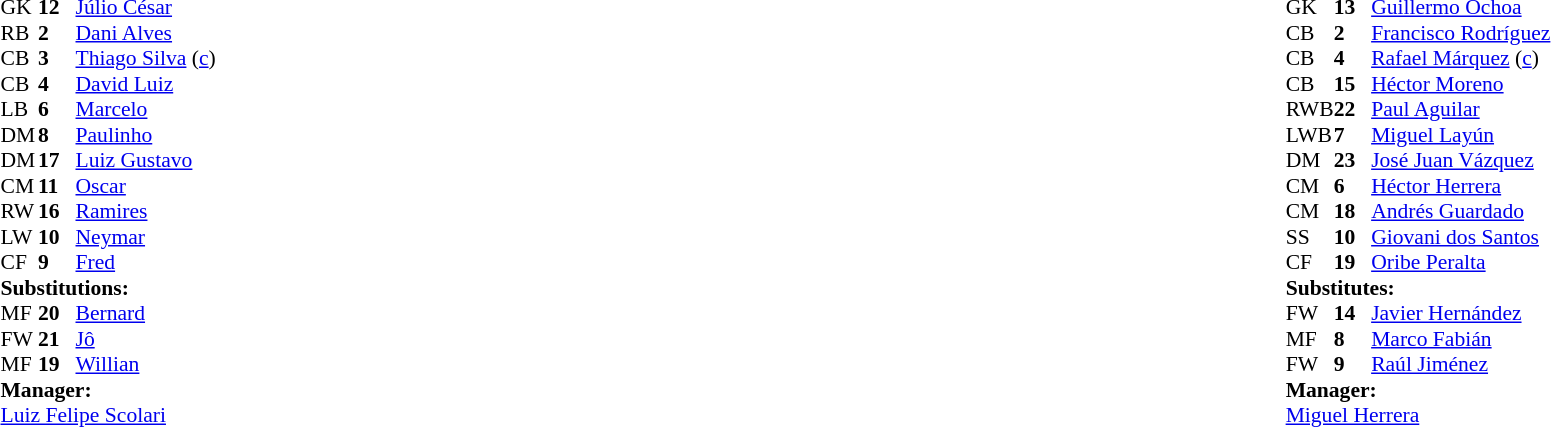<table width="100%">
<tr>
<td valign="top" width="40%"><br><table style="font-size:90%" cellspacing="0" cellpadding="0">
<tr>
<th width=25></th>
<th width=25></th>
</tr>
<tr>
<td>GK</td>
<td><strong>12</strong></td>
<td><a href='#'>Júlio César</a></td>
</tr>
<tr>
<td>RB</td>
<td><strong>2</strong></td>
<td><a href='#'>Dani Alves</a></td>
</tr>
<tr>
<td>CB</td>
<td><strong>3</strong></td>
<td><a href='#'>Thiago Silva</a> (<a href='#'>c</a>)</td>
<td></td>
</tr>
<tr>
<td>CB</td>
<td><strong>4</strong></td>
<td><a href='#'>David Luiz</a></td>
</tr>
<tr>
<td>LB</td>
<td><strong>6</strong></td>
<td><a href='#'>Marcelo</a></td>
</tr>
<tr>
<td>DM</td>
<td><strong>8</strong></td>
<td><a href='#'>Paulinho</a></td>
</tr>
<tr>
<td>DM</td>
<td><strong>17</strong></td>
<td><a href='#'>Luiz Gustavo</a></td>
</tr>
<tr>
<td>CM</td>
<td><strong>11</strong></td>
<td><a href='#'>Oscar</a></td>
<td></td>
<td></td>
</tr>
<tr>
<td>RW</td>
<td><strong>16</strong></td>
<td><a href='#'>Ramires</a></td>
<td></td>
<td></td>
</tr>
<tr>
<td>LW</td>
<td><strong>10</strong></td>
<td><a href='#'>Neymar</a></td>
</tr>
<tr>
<td>CF</td>
<td><strong>9</strong></td>
<td><a href='#'>Fred</a></td>
<td></td>
<td></td>
</tr>
<tr>
<td colspan=3><strong>Substitutions:</strong></td>
</tr>
<tr>
<td>MF</td>
<td><strong>20</strong></td>
<td><a href='#'>Bernard</a></td>
<td></td>
<td></td>
</tr>
<tr>
<td>FW</td>
<td><strong>21</strong></td>
<td><a href='#'>Jô</a></td>
<td></td>
<td></td>
</tr>
<tr>
<td>MF</td>
<td><strong>19</strong></td>
<td><a href='#'>Willian</a></td>
<td></td>
<td></td>
</tr>
<tr>
<td colspan=3><strong>Manager:</strong></td>
</tr>
<tr>
<td colspan=3><a href='#'>Luiz Felipe Scolari</a></td>
</tr>
</table>
</td>
<td valign="top"></td>
<td style="vertical-align:top; width:50%;"><br><table cellspacing="0" cellpadding="0" style="font-size:90%;margin:auto">
<tr>
<th width=25></th>
<th width=25></th>
</tr>
<tr>
<td>GK</td>
<td><strong>13</strong></td>
<td><a href='#'>Guillermo Ochoa</a></td>
</tr>
<tr>
<td>CB</td>
<td><strong>2</strong></td>
<td><a href='#'>Francisco Rodríguez</a></td>
</tr>
<tr>
<td>CB</td>
<td><strong>4</strong></td>
<td><a href='#'>Rafael Márquez</a> (<a href='#'>c</a>)</td>
</tr>
<tr>
<td>CB</td>
<td><strong>15</strong></td>
<td><a href='#'>Héctor Moreno</a></td>
</tr>
<tr>
<td>RWB</td>
<td><strong>22</strong></td>
<td><a href='#'>Paul Aguilar</a></td>
<td></td>
</tr>
<tr>
<td>LWB</td>
<td><strong>7</strong></td>
<td><a href='#'>Miguel Layún</a></td>
</tr>
<tr>
<td>DM</td>
<td><strong>23</strong></td>
<td><a href='#'>José Juan Vázquez</a></td>
<td></td>
</tr>
<tr>
<td>CM</td>
<td><strong>6</strong></td>
<td><a href='#'>Héctor Herrera</a></td>
<td></td>
<td></td>
</tr>
<tr>
<td>CM</td>
<td><strong>18</strong></td>
<td><a href='#'>Andrés Guardado</a></td>
</tr>
<tr>
<td>SS</td>
<td><strong>10</strong></td>
<td><a href='#'>Giovani dos Santos</a></td>
<td></td>
<td></td>
</tr>
<tr>
<td>CF</td>
<td><strong>19</strong></td>
<td><a href='#'>Oribe Peralta</a></td>
<td></td>
<td></td>
</tr>
<tr>
<td colspan=3><strong>Substitutes:</strong></td>
</tr>
<tr>
<td>FW</td>
<td><strong>14</strong></td>
<td><a href='#'>Javier Hernández</a></td>
<td></td>
<td></td>
</tr>
<tr>
<td>MF</td>
<td><strong>8</strong></td>
<td><a href='#'>Marco Fabián</a></td>
<td></td>
<td></td>
</tr>
<tr>
<td>FW</td>
<td><strong>9</strong></td>
<td><a href='#'>Raúl Jiménez</a></td>
<td></td>
<td></td>
</tr>
<tr>
<td colspan=3><strong>Manager:</strong></td>
</tr>
<tr>
<td colspan=3><a href='#'>Miguel Herrera</a></td>
</tr>
</table>
</td>
</tr>
</table>
